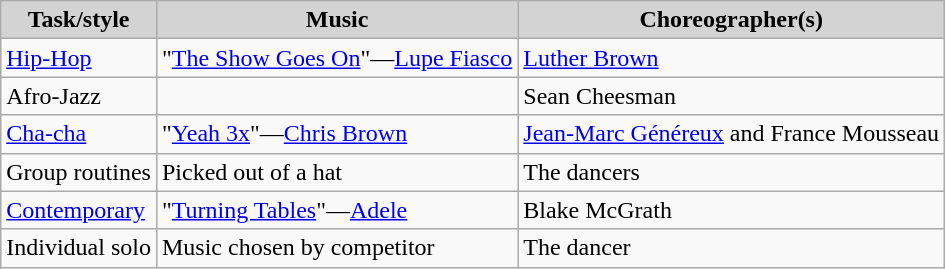<table class="wikitable">
<tr align="center" bgcolor="lightgrey">
<td><strong>Task/style</strong></td>
<td><strong>Music</strong></td>
<td><strong>Choreographer(s)</strong></td>
</tr>
<tr>
<td><a href='#'>Hip-Hop</a></td>
<td>"<a href='#'>The Show Goes On</a>"—<a href='#'>Lupe Fiasco</a></td>
<td><a href='#'>Luther Brown</a></td>
</tr>
<tr>
<td>Afro-Jazz</td>
<td></td>
<td>Sean Cheesman</td>
</tr>
<tr>
<td><a href='#'>Cha-cha</a></td>
<td>"<a href='#'>Yeah 3x</a>"—<a href='#'>Chris Brown</a></td>
<td><a href='#'>Jean-Marc Généreux</a> and France Mousseau</td>
</tr>
<tr>
<td>Group routines</td>
<td>Picked out of a hat</td>
<td>The dancers</td>
</tr>
<tr>
<td><a href='#'>Contemporary</a></td>
<td>"<a href='#'>Turning Tables</a>"—<a href='#'>Adele</a></td>
<td>Blake McGrath</td>
</tr>
<tr>
<td>Individual solo</td>
<td>Music chosen by competitor</td>
<td>The dancer</td>
</tr>
</table>
